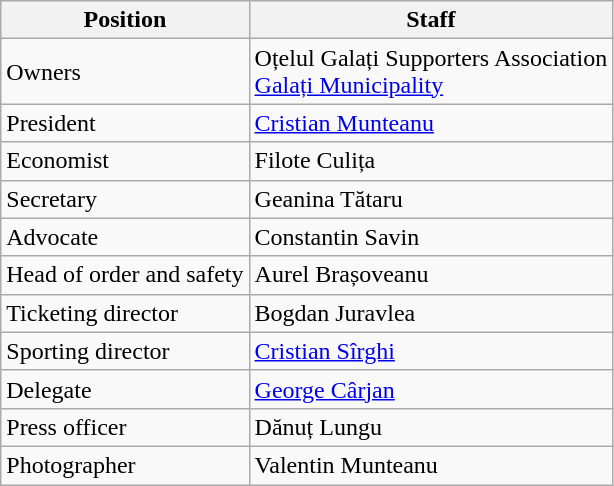<table class=wikitable>
<tr>
<th>Position</th>
<th>Staff</th>
</tr>
<tr>
<td>Owners</td>
<td>Oțelul Galați Supporters Association <br> <a href='#'>Galați Municipality</a></td>
</tr>
<tr>
<td>President</td>
<td> <a href='#'>Cristian Munteanu</a></td>
</tr>
<tr>
<td>Economist</td>
<td> Filote Culița</td>
</tr>
<tr>
<td>Secretary</td>
<td> Geanina Tătaru</td>
</tr>
<tr>
<td>Advocate</td>
<td> Constantin Savin</td>
</tr>
<tr>
<td>Head of order and safety</td>
<td> Aurel Brașoveanu</td>
</tr>
<tr>
<td>Ticketing director</td>
<td> Bogdan Juravlea</td>
</tr>
<tr>
<td>Sporting director</td>
<td> <a href='#'>Cristian Sîrghi</a></td>
</tr>
<tr>
<td>Delegate</td>
<td> <a href='#'>George Cârjan</a></td>
</tr>
<tr>
<td>Press officer</td>
<td> Dănuț Lungu</td>
</tr>
<tr>
<td>Photographer</td>
<td> Valentin Munteanu</td>
</tr>
</table>
